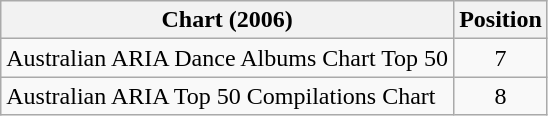<table class="wikitable sortable">
<tr>
<th>Chart (2006)</th>
<th>Position</th>
</tr>
<tr>
<td>Australian ARIA Dance Albums Chart Top 50</td>
<td style="text-align:center;">7</td>
</tr>
<tr>
<td>Australian ARIA Top 50 Compilations Chart</td>
<td style="text-align:center;">8</td>
</tr>
</table>
